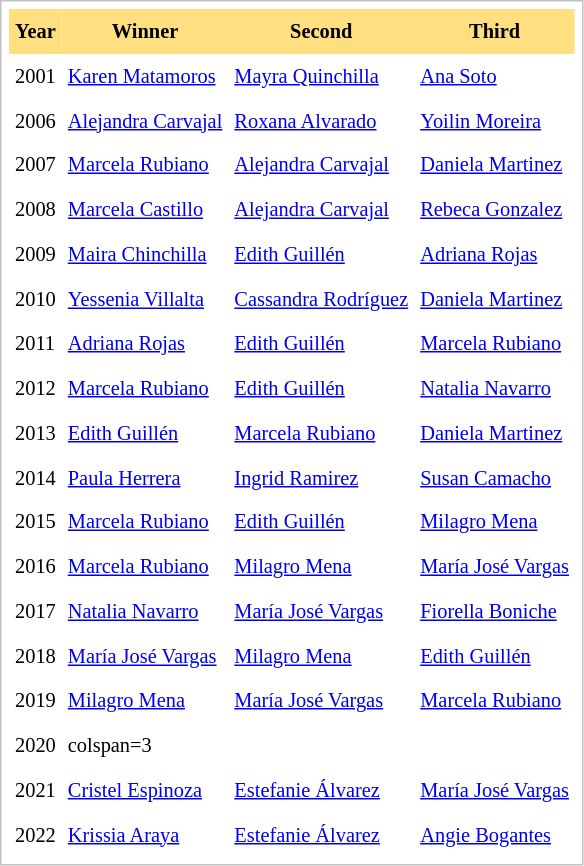<table cellpadding="4" cellspacing="0"  style="border: 1px solid silver; color: black; margin: 0 0 0.5em 0; background-color: white; padding: 5px; text-align: left; font-size:85%; vertical-align: top; line-height:1.6em;">
<tr>
<th scope=col; align="center" bgcolor="FFDF80">Year</th>
<th scope=col; align="center" bgcolor="FFDF80">Winner</th>
<th scope=col; align="center" bgcolor="FFDF80">Second</th>
<th scope=col; align="center" bgcolor="FFDF80">Third</th>
</tr>
<tr>
<td>2001</td>
<td><a href='#'>Karen Matamoros</a></td>
<td><a href='#'>Mayra Quinchilla</a></td>
<td><a href='#'>Ana Soto</a></td>
</tr>
<tr>
<td>2006</td>
<td><a href='#'>Alejandra Carvajal</a></td>
<td><a href='#'>Roxana Alvarado</a></td>
<td><a href='#'>Yoilin Moreira</a></td>
</tr>
<tr>
<td>2007</td>
<td><a href='#'>Marcela Rubiano</a></td>
<td><a href='#'>Alejandra Carvajal</a></td>
<td><a href='#'>Daniela Martinez</a></td>
</tr>
<tr>
<td>2008</td>
<td><a href='#'>Marcela Castillo</a></td>
<td><a href='#'>Alejandra Carvajal</a></td>
<td><a href='#'>Rebeca Gonzalez</a></td>
</tr>
<tr>
<td>2009</td>
<td><a href='#'>Maira Chinchilla</a></td>
<td><a href='#'>Edith Guillén</a></td>
<td><a href='#'>Adriana Rojas</a></td>
</tr>
<tr>
<td>2010</td>
<td><a href='#'>Yessenia Villalta</a></td>
<td><a href='#'>Cassandra Rodríguez</a></td>
<td><a href='#'>Daniela Martinez</a></td>
</tr>
<tr>
<td>2011</td>
<td><a href='#'>Adriana Rojas</a></td>
<td><a href='#'>Edith Guillén</a></td>
<td><a href='#'>Marcela Rubiano</a></td>
</tr>
<tr>
<td>2012</td>
<td><a href='#'>Marcela Rubiano</a></td>
<td><a href='#'>Edith Guillén</a></td>
<td><a href='#'>Natalia Navarro</a></td>
</tr>
<tr>
<td>2013</td>
<td><a href='#'>Edith Guillén</a></td>
<td><a href='#'>Marcela Rubiano</a></td>
<td><a href='#'>Daniela Martinez</a></td>
</tr>
<tr>
<td>2014</td>
<td><a href='#'>Paula Herrera</a></td>
<td><a href='#'>Ingrid Ramirez</a></td>
<td><a href='#'>Susan Camacho</a></td>
</tr>
<tr>
<td>2015</td>
<td><a href='#'>Marcela Rubiano</a></td>
<td><a href='#'>Edith Guillén</a></td>
<td><a href='#'>Milagro Mena</a></td>
</tr>
<tr>
<td>2016</td>
<td><a href='#'>Marcela Rubiano</a></td>
<td><a href='#'>Milagro Mena</a></td>
<td><a href='#'>María José Vargas</a></td>
</tr>
<tr>
<td>2017</td>
<td><a href='#'>Natalia Navarro</a></td>
<td><a href='#'>María José Vargas</a></td>
<td><a href='#'>Fiorella Boniche</a></td>
</tr>
<tr>
<td>2018</td>
<td><a href='#'>María José Vargas</a></td>
<td><a href='#'>Milagro Mena</a></td>
<td><a href='#'>Edith Guillén</a></td>
</tr>
<tr>
<td>2019</td>
<td><a href='#'>Milagro Mena</a></td>
<td><a href='#'>María José Vargas</a></td>
<td><a href='#'>Marcela Rubiano</a></td>
</tr>
<tr>
<td>2020</td>
<td>colspan=3 </td>
</tr>
<tr>
<td>2021</td>
<td><a href='#'>Cristel Espinoza</a></td>
<td><a href='#'>Estefanie Álvarez</a></td>
<td><a href='#'>María José Vargas</a></td>
</tr>
<tr>
<td>2022</td>
<td><a href='#'>Krissia Araya</a></td>
<td><a href='#'>Estefanie Álvarez</a></td>
<td><a href='#'>Angie Bogantes</a></td>
</tr>
</table>
